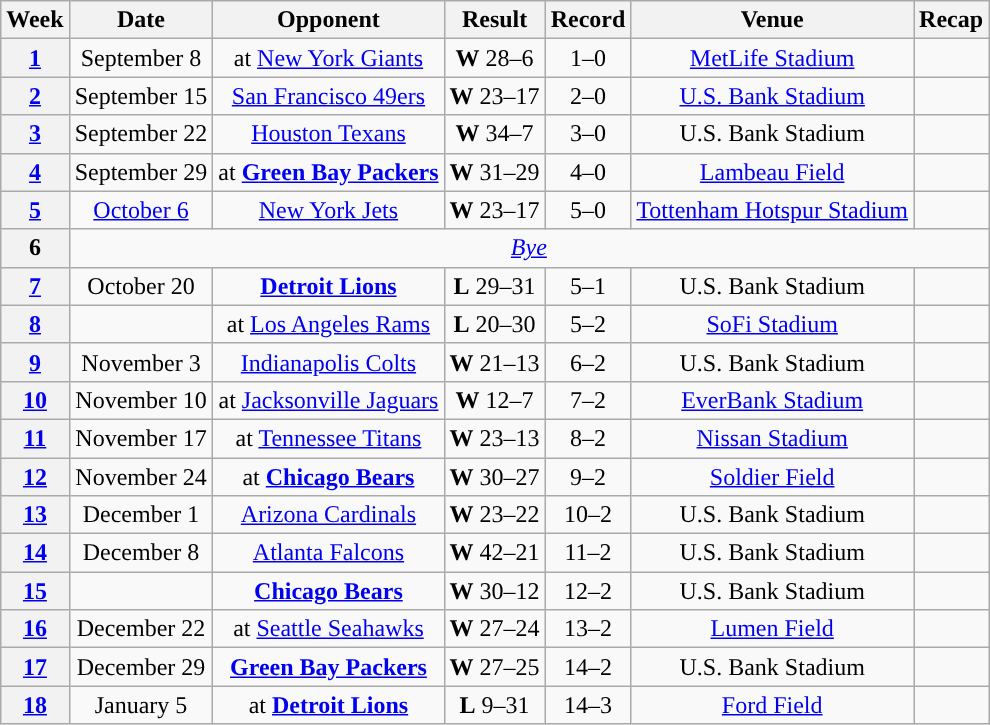<table class="wikitable" style="text-align:center">
<tr>
<th>Week</th>
<th>Date</th>
<th>Opponent</th>
<th>Result</th>
<th>Record</th>
<th>Venue</th>
<th>Recap</th>
</tr>
<tr>
<th><a href='#'>1</a></th>
<td>September 8</td>
<td>at <a href='#'>New York Giants</a></td>
<td><strong>W</strong> 28–6</td>
<td>1–0</td>
<td><a href='#'>MetLife Stadium</a></td>
<td></td>
</tr>
<tr>
<th><a href='#'>2</a></th>
<td>September 15</td>
<td><a href='#'>San Francisco 49ers</a></td>
<td><strong>W</strong> 23–17</td>
<td>2–0</td>
<td><a href='#'>U.S. Bank Stadium</a></td>
<td></td>
</tr>
<tr>
<th><a href='#'>3</a></th>
<td>September 22</td>
<td><a href='#'>Houston Texans</a></td>
<td><strong>W</strong> 34–7</td>
<td>3–0</td>
<td>U.S. Bank Stadium</td>
<td></td>
</tr>
<tr>
<th><a href='#'>4</a></th>
<td>September 29</td>
<td>at <strong><a href='#'>Green Bay Packers</a></strong></td>
<td><strong>W</strong> 31–29</td>
<td>4–0</td>
<td><a href='#'>Lambeau Field</a></td>
<td></td>
</tr>
<tr>
<th><a href='#'>5</a></th>
<td><a href='#'>October 6</a></td>
<td><a href='#'>New York Jets</a></td>
<td><strong>W</strong> 23–17</td>
<td>5–0</td>
<td> <a href='#'>Tottenham Hotspur Stadium</a> </td>
<td></td>
</tr>
<tr>
<th>6</th>
<td colspan="6"><em><a href='#'>Bye</a></em></td>
</tr>
<tr>
<th><a href='#'>7</a></th>
<td>October 20</td>
<td><strong><a href='#'>Detroit Lions</a></strong></td>
<td><strong>L</strong> 29–31</td>
<td>5–1</td>
<td>U.S. Bank Stadium</td>
<td></td>
</tr>
<tr>
<th><a href='#'>8</a></th>
<td></td>
<td>at <a href='#'>Los Angeles Rams</a></td>
<td><strong>L</strong> 20–30</td>
<td>5–2</td>
<td><a href='#'>SoFi Stadium</a></td>
<td></td>
</tr>
<tr>
<th><a href='#'>9</a></th>
<td>November 3</td>
<td><a href='#'>Indianapolis Colts</a></td>
<td><strong>W</strong> 21–13</td>
<td>6–2</td>
<td>U.S. Bank Stadium</td>
<td></td>
</tr>
<tr>
<th><a href='#'>10</a></th>
<td>November 10</td>
<td>at <a href='#'>Jacksonville Jaguars</a></td>
<td><strong>W</strong> 12–7</td>
<td>7–2</td>
<td><a href='#'>EverBank Stadium</a></td>
<td></td>
</tr>
<tr>
<th><a href='#'>11</a></th>
<td>November 17</td>
<td>at <a href='#'>Tennessee Titans</a></td>
<td><strong>W</strong> 23–13</td>
<td>8–2</td>
<td><a href='#'>Nissan Stadium</a></td>
<td></td>
</tr>
<tr>
<th><a href='#'>12</a></th>
<td>November 24</td>
<td>at <strong><a href='#'>Chicago Bears</a></strong></td>
<td><strong>W</strong> 30–27 </td>
<td>9–2</td>
<td><a href='#'>Soldier Field</a></td>
<td></td>
</tr>
<tr>
<th><a href='#'>13</a></th>
<td>December 1</td>
<td><a href='#'>Arizona Cardinals</a></td>
<td><strong>W</strong> 23–22</td>
<td>10–2</td>
<td>U.S. Bank Stadium</td>
<td></td>
</tr>
<tr>
<th><a href='#'>14</a></th>
<td>December 8</td>
<td><a href='#'>Atlanta Falcons</a></td>
<td><strong>W</strong> 42–21</td>
<td>11–2</td>
<td>U.S. Bank Stadium</td>
<td></td>
</tr>
<tr>
<th><a href='#'>15</a></th>
<td></td>
<td><strong><a href='#'>Chicago Bears</a></strong></td>
<td><strong>W</strong> 30–12</td>
<td>12–2</td>
<td>U.S. Bank Stadium</td>
<td></td>
</tr>
<tr>
<th><a href='#'>16</a></th>
<td>December 22</td>
<td>at <a href='#'>Seattle Seahawks</a></td>
<td><strong>W</strong> 27–24</td>
<td>13–2</td>
<td><a href='#'>Lumen Field</a></td>
<td></td>
</tr>
<tr>
<th><a href='#'>17</a></th>
<td>December 29</td>
<td><strong><a href='#'>Green Bay Packers</a></strong></td>
<td><strong>W</strong> 27–25</td>
<td>14–2</td>
<td>U.S. Bank Stadium</td>
<td></td>
</tr>
<tr>
<th><a href='#'>18</a></th>
<td>January 5</td>
<td>at <strong><a href='#'>Detroit Lions</a></strong></td>
<td><strong>L</strong> 9–31</td>
<td>14–3</td>
<td><a href='#'>Ford Field</a></td>
<td></td>
</tr>
</table>
